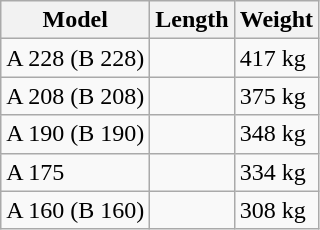<table class="wikitable">
<tr>
<th>Model</th>
<th>Length</th>
<th>Weight</th>
</tr>
<tr>
<td>A 228 (B 228)</td>
<td></td>
<td>417 kg</td>
</tr>
<tr>
<td>A 208 (B 208)</td>
<td></td>
<td>375 kg</td>
</tr>
<tr>
<td>A 190 (B 190)</td>
<td></td>
<td>348 kg</td>
</tr>
<tr>
<td>A 175</td>
<td></td>
<td>334 kg</td>
</tr>
<tr>
<td>A 160 (B 160)</td>
<td></td>
<td>308 kg</td>
</tr>
</table>
